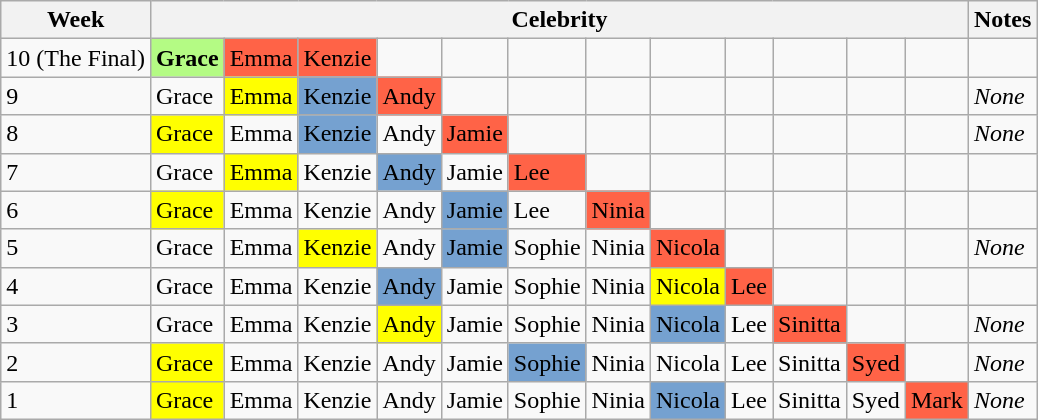<table class="wikitable">
<tr>
<th>Week</th>
<th colspan=12>Celebrity</th>
<th>Notes</th>
</tr>
<tr>
<td>10 (The Final)</td>
<td style="background:#B4FB84;"><strong>Grace</strong></td>
<td style="background:tomato;">Emma</td>
<td style="background:tomato;">Kenzie</td>
<td></td>
<td></td>
<td></td>
<td></td>
<td></td>
<td></td>
<td></td>
<td></td>
<td></td>
<td><em></em></td>
</tr>
<tr>
<td>9</td>
<td>Grace</td>
<td style="background:yellow;">Emma</td>
<td style="background:#75A1D0;">Kenzie</td>
<td style="background:tomato;">Andy</td>
<td></td>
<td></td>
<td></td>
<td></td>
<td></td>
<td></td>
<td></td>
<td></td>
<td><em>None</em></td>
</tr>
<tr>
<td>8</td>
<td style="background:yellow;">Grace</td>
<td>Emma</td>
<td style="background:#75A1D0;">Kenzie</td>
<td>Andy</td>
<td style="background:tomato;">Jamie</td>
<td></td>
<td></td>
<td></td>
<td></td>
<td></td>
<td></td>
<td></td>
<td><em>None</em></td>
</tr>
<tr>
<td>7</td>
<td>Grace</td>
<td style="background:yellow;">Emma</td>
<td>Kenzie</td>
<td style="background:#75A1D0;">Andy</td>
<td>Jamie</td>
<td style="background:tomato;">Lee</td>
<td></td>
<td></td>
<td></td>
<td></td>
<td></td>
<td></td>
<td><em></em></td>
</tr>
<tr>
<td>6</td>
<td style="background:yellow;">Grace</td>
<td>Emma</td>
<td>Kenzie</td>
<td>Andy</td>
<td style="background:#75A1D0;">Jamie</td>
<td>Lee</td>
<td style="background:tomato;">Ninia</td>
<td></td>
<td></td>
<td></td>
<td></td>
<td></td>
<td><em></em></td>
</tr>
<tr>
<td>5</td>
<td>Grace</td>
<td>Emma</td>
<td style="background:yellow;">Kenzie</td>
<td>Andy</td>
<td style="background:#75A1D0;">Jamie</td>
<td>Sophie</td>
<td>Ninia</td>
<td style="background:tomato;">Nicola</td>
<td></td>
<td></td>
<td></td>
<td></td>
<td><em>None</em></td>
</tr>
<tr>
<td>4</td>
<td>Grace</td>
<td>Emma</td>
<td>Kenzie</td>
<td style="background:#75A1D0;">Andy</td>
<td>Jamie</td>
<td>Sophie</td>
<td>Ninia</td>
<td style="background:yellow;">Nicola</td>
<td style="background:tomato;">Lee</td>
<td></td>
<td></td>
<td></td>
<td><em></em></td>
</tr>
<tr>
<td>3</td>
<td>Grace</td>
<td>Emma</td>
<td>Kenzie</td>
<td style="background:yellow;">Andy</td>
<td>Jamie</td>
<td>Sophie</td>
<td>Ninia</td>
<td style="background:#75A1D0;">Nicola</td>
<td>Lee</td>
<td style="background:tomato;">Sinitta</td>
<td></td>
<td></td>
<td><em>None</em></td>
</tr>
<tr>
<td>2</td>
<td style="background:yellow;">Grace</td>
<td>Emma</td>
<td>Kenzie</td>
<td>Andy</td>
<td>Jamie</td>
<td style="background:#75A1D0;">Sophie</td>
<td>Ninia</td>
<td>Nicola</td>
<td>Lee</td>
<td>Sinitta</td>
<td style="background:tomato;">Syed</td>
<td></td>
<td><em>None</em></td>
</tr>
<tr>
<td>1</td>
<td style="background:yellow;">Grace</td>
<td>Emma</td>
<td>Kenzie</td>
<td>Andy</td>
<td>Jamie</td>
<td>Sophie</td>
<td>Ninia</td>
<td style="background:#75A1D0;">Nicola</td>
<td>Lee</td>
<td>Sinitta</td>
<td>Syed</td>
<td style="background:tomato;">Mark</td>
<td><em>None</em></td>
</tr>
</table>
